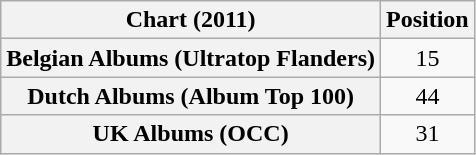<table class="wikitable sortable plainrowheaders" style="text-align:center">
<tr>
<th scope="col">Chart (2011)</th>
<th scope="col">Position</th>
</tr>
<tr>
<th scope="row">Belgian Albums (Ultratop Flanders)</th>
<td>15</td>
</tr>
<tr>
<th scope="row">Dutch Albums (Album Top 100)</th>
<td>44</td>
</tr>
<tr>
<th scope="row">UK Albums (OCC)</th>
<td>31</td>
</tr>
</table>
